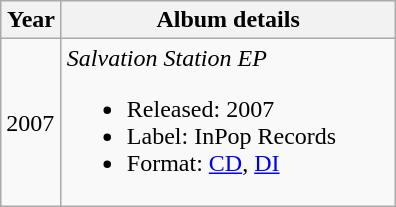<table class="wikitable">
<tr>
<th rowspan="1" width="33">Year</th>
<th rowspan="1" width="215">Album details</th>
</tr>
<tr>
<td>2007</td>
<td><em>Salvation Station EP</em><br><ul><li>Released: 2007</li><li>Label: InPop Records</li><li>Format: <a href='#'>CD</a>, <a href='#'>DI</a></li></ul></td>
</tr>
</table>
